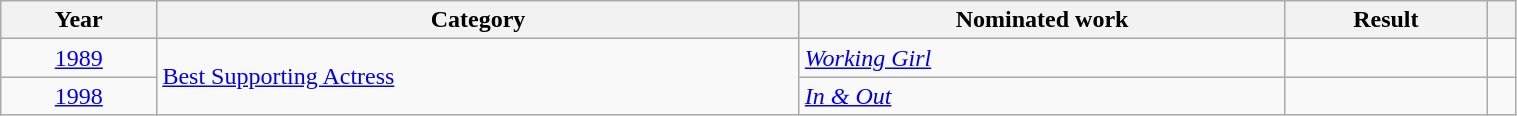<table class="wikitable" style="width:80%;">
<tr>
<th scope="row">Year</th>
<th scope="row">Category</th>
<th scope="row">Nominated work</th>
<th scope="row">Result</th>
<th scope="row"></th>
</tr>
<tr>
<td style="text-align:center;"><a href='#'>1989</a></td>
<td rowspan="2"><a href='#'>Best Supporting Actress</a></td>
<td><em><a href='#'>Working Girl</a></em></td>
<td></td>
<td style="text-align:center;"></td>
</tr>
<tr>
<td style="text-align:center;"><a href='#'>1998</a></td>
<td><em><a href='#'>In & Out</a></em></td>
<td></td>
<td style="text-align:center;"></td>
</tr>
</table>
